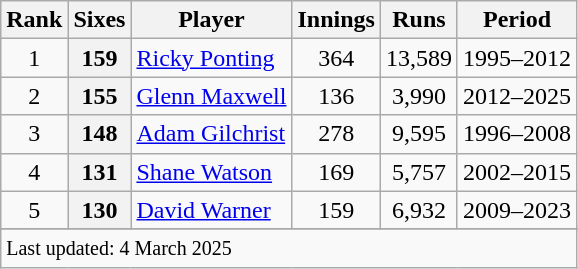<table class="wikitable plainrowheaders sortable">
<tr>
<th scope=col>Rank</th>
<th scope=col>Sixes</th>
<th scope=col>Player</th>
<th scope=col>Innings</th>
<th scope=col>Runs</th>
<th scope=col>Period</th>
</tr>
<tr>
<td align=center>1</td>
<th scope=row style= text-align:center;>159</th>
<td><a href='#'>Ricky Ponting</a></td>
<td align=center>364</td>
<td align=center>13,589</td>
<td>1995–2012</td>
</tr>
<tr>
<td align="center">2</td>
<th scope="row" style="text-align:center;">155</th>
<td><a href='#'>Glenn Maxwell</a></td>
<td align="center">136</td>
<td align="center">3,990</td>
<td>2012–2025</td>
</tr>
<tr>
<td align=center>3</td>
<th scope=row style= text-align:center;>148</th>
<td><a href='#'>Adam Gilchrist</a></td>
<td align=center>278</td>
<td align=center>9,595</td>
<td>1996–2008</td>
</tr>
<tr>
<td align="center">4</td>
<th scope="row" style="text-align:center;">131</th>
<td><a href='#'>Shane Watson</a></td>
<td align="center">169</td>
<td align="center">5,757</td>
<td>2002–2015</td>
</tr>
<tr>
<td align=center>5</td>
<th scope=row style=text-align:center;>130</th>
<td><a href='#'>David Warner</a></td>
<td align=center>159</td>
<td align=center>6,932</td>
<td>2009–2023</td>
</tr>
<tr>
</tr>
<tr class=sortbottom>
<td colspan=6><small>Last updated: 4 March 2025</small></td>
</tr>
</table>
